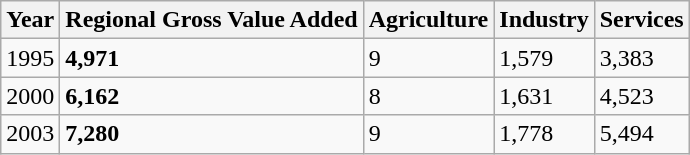<table class="wikitable">
<tr>
<th>Year</th>
<th>Regional Gross Value Added</th>
<th>Agriculture</th>
<th>Industry</th>
<th>Services</th>
</tr>
<tr>
<td>1995</td>
<td><strong>4,971</strong></td>
<td>9</td>
<td>1,579</td>
<td>3,383</td>
</tr>
<tr>
<td>2000</td>
<td><strong>6,162</strong></td>
<td>8</td>
<td>1,631</td>
<td>4,523</td>
</tr>
<tr>
<td>2003</td>
<td><strong>7,280</strong></td>
<td>9</td>
<td>1,778</td>
<td>5,494</td>
</tr>
</table>
